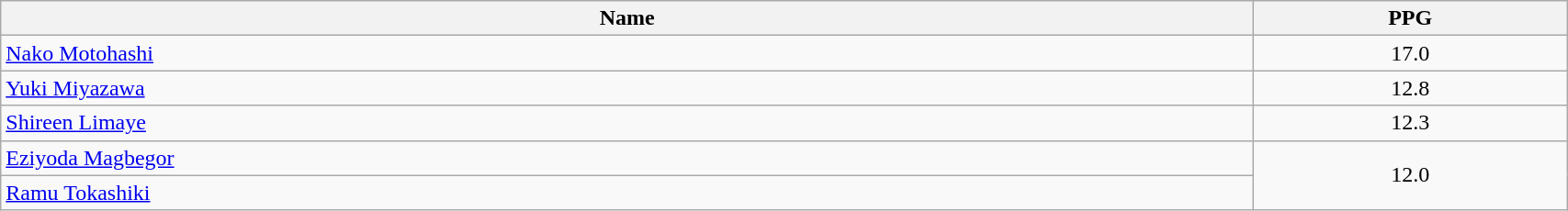<table class=wikitable width="90%">
<tr>
<th width="80%">Name</th>
<th width="20%">PPG</th>
</tr>
<tr>
<td> <a href='#'>Nako Motohashi</a></td>
<td align=center>17.0</td>
</tr>
<tr>
<td> <a href='#'>Yuki Miyazawa</a></td>
<td align=center>12.8</td>
</tr>
<tr>
<td> <a href='#'>Shireen Limaye</a></td>
<td align=center>12.3</td>
</tr>
<tr>
<td> <a href='#'>Eziyoda Magbegor</a></td>
<td align=center rowspan=2>12.0</td>
</tr>
<tr>
<td> <a href='#'>Ramu Tokashiki</a></td>
</tr>
</table>
